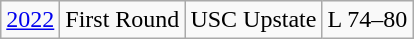<table class="wikitable">
<tr align="center">
<td><a href='#'>2022</a></td>
<td>First Round</td>
<td>USC Upstate</td>
<td>L 74–80</td>
</tr>
</table>
